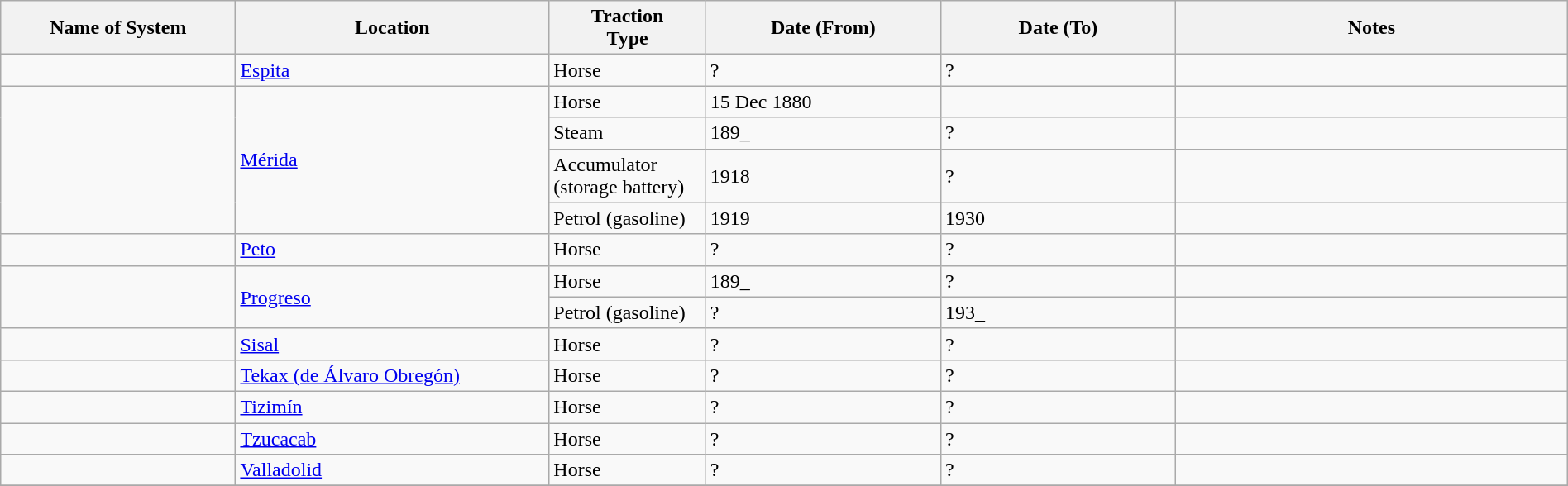<table class="wikitable" width=100%>
<tr>
<th width=15%>Name of System</th>
<th width=20%>Location</th>
<th width=10%>Traction<br>Type</th>
<th width=15%>Date (From)</th>
<th width=15%>Date (To)</th>
<th width=25%>Notes</th>
</tr>
<tr>
<td> </td>
<td><a href='#'>Espita</a></td>
<td>Horse</td>
<td>?</td>
<td>?</td>
<td> </td>
</tr>
<tr>
<td rowspan="4"> </td>
<td rowspan="4"><a href='#'>Mérida</a></td>
<td>Horse</td>
<td>15 Dec 1880</td>
<td> </td>
<td></td>
</tr>
<tr>
<td>Steam</td>
<td>189_</td>
<td>?</td>
<td></td>
</tr>
<tr>
<td>Accumulator (storage battery)</td>
<td>1918</td>
<td>?</td>
<td></td>
</tr>
<tr>
<td>Petrol (gasoline)</td>
<td>1919</td>
<td>1930</td>
<td></td>
</tr>
<tr>
<td> </td>
<td><a href='#'>Peto</a></td>
<td>Horse</td>
<td>?</td>
<td>?</td>
<td> </td>
</tr>
<tr>
<td rowspan="2"> </td>
<td rowspan="2"><a href='#'>Progreso</a></td>
<td>Horse</td>
<td>189_</td>
<td>?</td>
<td></td>
</tr>
<tr>
<td>Petrol (gasoline)</td>
<td>?</td>
<td>193_</td>
<td></td>
</tr>
<tr>
<td> </td>
<td><a href='#'>Sisal</a></td>
<td>Horse</td>
<td>?</td>
<td>?</td>
<td> </td>
</tr>
<tr>
<td> </td>
<td><a href='#'>Tekax (de Álvaro Obregón)</a></td>
<td>Horse</td>
<td>?</td>
<td>?</td>
<td> </td>
</tr>
<tr>
<td> </td>
<td><a href='#'>Tizimín</a></td>
<td>Horse</td>
<td>?</td>
<td>?</td>
<td> </td>
</tr>
<tr>
<td> </td>
<td><a href='#'>Tzucacab</a></td>
<td>Horse</td>
<td>?</td>
<td>?</td>
<td> </td>
</tr>
<tr>
<td> </td>
<td><a href='#'>Valladolid</a></td>
<td>Horse</td>
<td>?</td>
<td>?</td>
<td> </td>
</tr>
<tr>
</tr>
</table>
